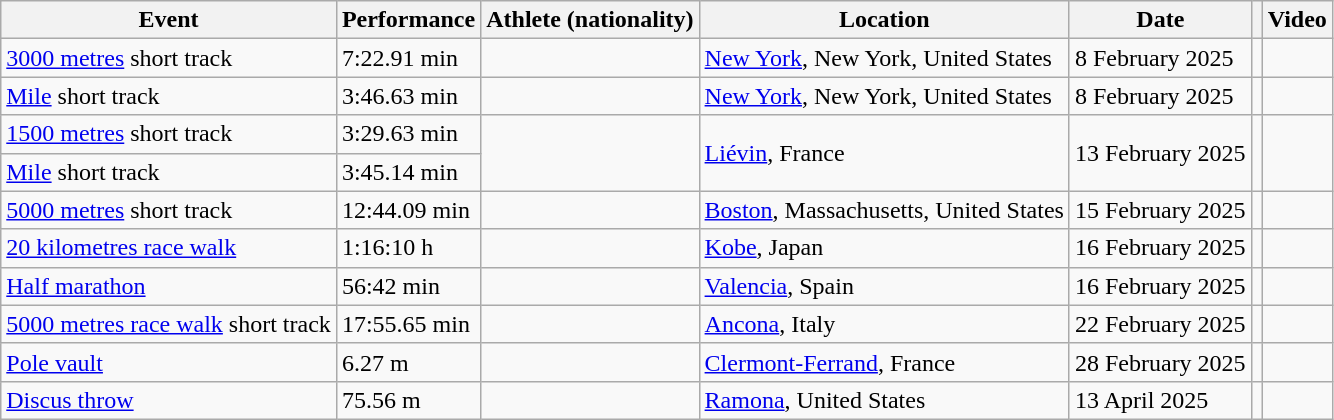<table class="wikitable">
<tr>
<th scope="col">Event</th>
<th scope="col">Performance</th>
<th scope="col">Athlete (nationality)</th>
<th scope="col">Location</th>
<th scope="col">Date</th>
<th scope="col"></th>
<th scope="col">Video</th>
</tr>
<tr>
<td><a href='#'>3000 metres</a> short track</td>
<td>7:22.91 min </td>
<td></td>
<td><a href='#'>New York</a>, New York, United States</td>
<td>8 February 2025</td>
<td style="text-align:center"></td>
<td style="text-align:center"></td>
</tr>
<tr>
<td><a href='#'>Mile</a> short track</td>
<td>3:46.63 min </td>
<td></td>
<td><a href='#'>New York</a>, New York, United States</td>
<td>8 February 2025</td>
<td style="text-align:center"></td>
<td style="text-align:center"></td>
</tr>
<tr>
<td><a href='#'>1500 metres</a> short track</td>
<td>3:29.63 min </td>
<td rowspan="2"></td>
<td rowspan="2"><a href='#'>Liévin</a>, France</td>
<td rowspan="2">13 February 2025</td>
<td rowspan="2" style="text-align:center"></td>
<td rowspan="2" style="text-align:center"></td>
</tr>
<tr>
<td><a href='#'>Mile</a> short track</td>
<td>3:45.14 min </td>
</tr>
<tr>
<td><a href='#'>5000 metres</a> short track</td>
<td>12:44.09 min </td>
<td></td>
<td><a href='#'>Boston</a>, Massachusetts, United States</td>
<td>15 February 2025</td>
<td style="text-align:center"></td>
<td></td>
</tr>
<tr>
<td><a href='#'>20 kilometres race walk</a></td>
<td>1:16:10 h</td>
<td></td>
<td><a href='#'>Kobe</a>, Japan</td>
<td>16 February 2025</td>
<td style="text-align:center"></td>
<td></td>
</tr>
<tr>
<td><a href='#'>Half marathon</a></td>
<td>56:42 min</td>
<td></td>
<td><a href='#'>Valencia</a>, Spain</td>
<td>16 February 2025</td>
<td style="text-align:center"></td>
<td></td>
</tr>
<tr>
<td><a href='#'>5000 metres race walk</a> short track</td>
<td>17:55.65 min</td>
<td></td>
<td><a href='#'>Ancona</a>, Italy</td>
<td>22 February 2025</td>
<td style="text-align:center"></td>
<td></td>
</tr>
<tr>
<td><a href='#'>Pole vault</a></td>
<td>6.27 m </td>
<td></td>
<td><a href='#'>Clermont-Ferrand</a>, France</td>
<td>28 February 2025</td>
<td style="text-align:center"></td>
<td></td>
</tr>
<tr>
<td><a href='#'>Discus throw</a></td>
<td>75.56 m</td>
<td></td>
<td><a href='#'>Ramona</a>, United States</td>
<td>13 April 2025</td>
<td style="text-align:center"></td>
</tr>
</table>
